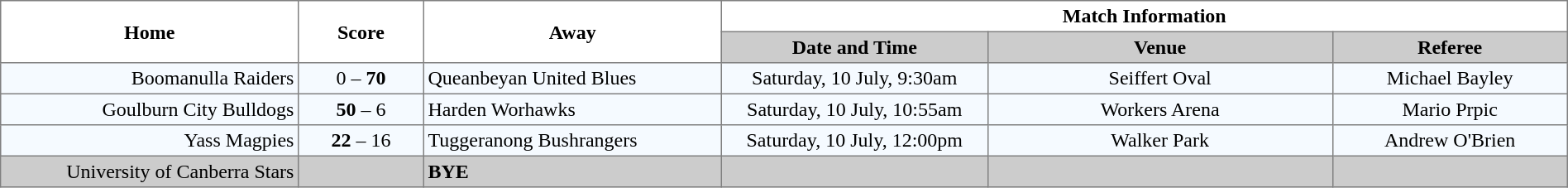<table border="1" cellpadding="3" cellspacing="0" width="100%" style="border-collapse:collapse;  text-align:center;">
<tr>
<th rowspan="2" width="19%">Home</th>
<th rowspan="2" width="8%">Score</th>
<th rowspan="2" width="19%">Away</th>
<th colspan="3">Match Information</th>
</tr>
<tr bgcolor="#CCCCCC">
<th width="17%">Date and Time</th>
<th width="22%">Venue</th>
<th width="50%">Referee</th>
</tr>
<tr style="text-align:center; background:#f5faff;">
<td align="right">Boomanulla Raiders </td>
<td>0 – <strong>70</strong></td>
<td align="left"> Queanbeyan United Blues</td>
<td>Saturday, 10 July, 9:30am</td>
<td>Seiffert Oval</td>
<td>Michael Bayley</td>
</tr>
<tr style="text-align:center; background:#f5faff;">
<td align="right">Goulburn City Bulldogs </td>
<td><strong>50</strong> – 6</td>
<td align="left"> Harden Worhawks</td>
<td>Saturday, 10 July, 10:55am</td>
<td>Workers Arena</td>
<td>Mario Prpic</td>
</tr>
<tr style="text-align:center; background:#f5faff;">
<td align="right">Yass Magpies </td>
<td><strong>22</strong> – 16</td>
<td align="left"> Tuggeranong Bushrangers</td>
<td>Saturday, 10 July, 12:00pm</td>
<td>Walker Park</td>
<td>Andrew O'Brien</td>
</tr>
<tr style="text-align:center; background:#CCCCCC;">
<td align="right">University of Canberra Stars </td>
<td></td>
<td align="left"><strong>BYE</strong></td>
<td></td>
<td></td>
<td></td>
</tr>
</table>
